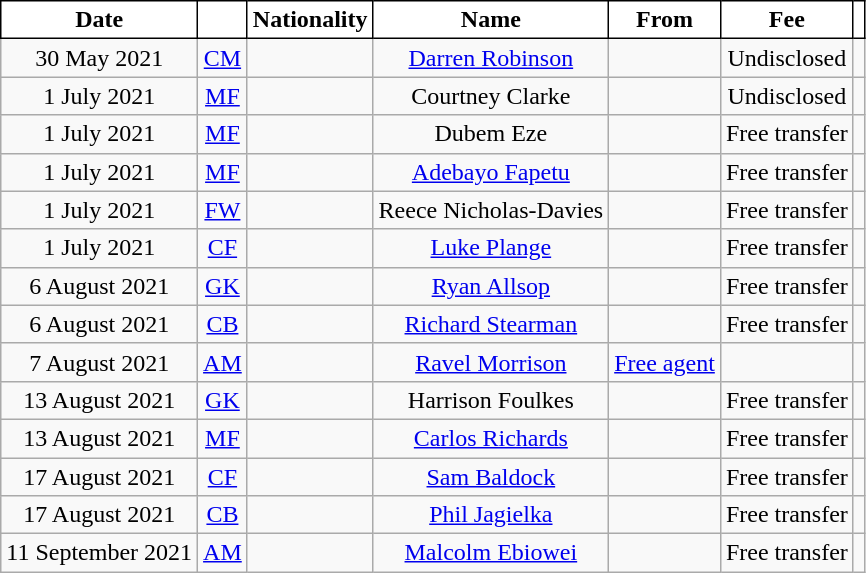<table class="wikitable" style="text-align:center;">
<tr>
<th style="background:#ffffff;color:#000000;border:1px solid black;">Date</th>
<th style="background:#ffffff;color:#000000;border:1px solid black;"></th>
<th style="background:#ffffff;color:#000000;border:1px solid black;">Nationality</th>
<th style="background:#ffffff;color:#000000;border:1px solid black;">Name</th>
<th style="background:#ffffff;color:#000000;border:1px solid black;">From</th>
<th style="background:#ffffff;color:#000000;border:1px solid black;">Fee</th>
<th style="background:#ffffff;color:#000000;border:1px solid black;"></th>
</tr>
<tr>
<td>30 May 2021</td>
<td><a href='#'>CM</a></td>
<td></td>
<td><a href='#'>Darren Robinson</a></td>
<td></td>
<td>Undisclosed</td>
<td></td>
</tr>
<tr>
<td>1 July 2021</td>
<td><a href='#'>MF</a></td>
<td></td>
<td>Courtney Clarke</td>
<td></td>
<td>Undisclosed</td>
<td></td>
</tr>
<tr>
<td>1 July 2021</td>
<td><a href='#'>MF</a></td>
<td></td>
<td>Dubem Eze</td>
<td></td>
<td>Free transfer</td>
<td></td>
</tr>
<tr>
<td>1 July 2021</td>
<td><a href='#'>MF</a></td>
<td></td>
<td><a href='#'>Adebayo Fapetu</a></td>
<td></td>
<td>Free transfer</td>
<td></td>
</tr>
<tr>
<td>1 July 2021</td>
<td><a href='#'>FW</a></td>
<td></td>
<td>Reece Nicholas-Davies</td>
<td></td>
<td>Free transfer</td>
<td></td>
</tr>
<tr>
<td>1 July 2021</td>
<td><a href='#'>CF</a></td>
<td></td>
<td><a href='#'>Luke Plange</a></td>
<td></td>
<td>Free transfer</td>
<td></td>
</tr>
<tr>
<td>6 August 2021</td>
<td><a href='#'>GK</a></td>
<td></td>
<td><a href='#'>Ryan Allsop</a></td>
<td></td>
<td>Free transfer</td>
<td></td>
</tr>
<tr>
<td>6 August 2021</td>
<td><a href='#'>CB</a></td>
<td></td>
<td><a href='#'>Richard Stearman</a></td>
<td></td>
<td>Free transfer</td>
<td></td>
</tr>
<tr>
<td>7 August 2021</td>
<td><a href='#'>AM</a></td>
<td></td>
<td><a href='#'>Ravel Morrison</a></td>
<td><a href='#'>Free agent</a></td>
<td></td>
<td></td>
</tr>
<tr>
<td>13 August 2021</td>
<td><a href='#'>GK</a></td>
<td></td>
<td>Harrison Foulkes</td>
<td></td>
<td>Free transfer</td>
<td></td>
</tr>
<tr>
<td>13 August 2021</td>
<td><a href='#'>MF</a></td>
<td></td>
<td><a href='#'>Carlos Richards</a></td>
<td></td>
<td>Free transfer</td>
<td></td>
</tr>
<tr>
<td>17 August 2021</td>
<td><a href='#'>CF</a></td>
<td></td>
<td><a href='#'>Sam Baldock</a></td>
<td></td>
<td>Free transfer</td>
<td></td>
</tr>
<tr>
<td>17 August 2021</td>
<td><a href='#'>CB</a></td>
<td></td>
<td><a href='#'>Phil Jagielka</a></td>
<td></td>
<td>Free transfer</td>
<td></td>
</tr>
<tr>
<td>11 September 2021</td>
<td><a href='#'>AM</a></td>
<td></td>
<td><a href='#'>Malcolm Ebiowei</a></td>
<td></td>
<td>Free transfer</td>
<td></td>
</tr>
</table>
